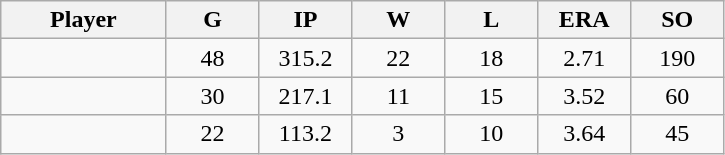<table class="wikitable sortable">
<tr>
<th bgcolor="#DDDDFF" width="16%">Player</th>
<th bgcolor="#DDDDFF" width="9%">G</th>
<th bgcolor="#DDDDFF" width="9%">IP</th>
<th bgcolor="#DDDDFF" width="9%">W</th>
<th bgcolor="#DDDDFF" width="9%">L</th>
<th bgcolor="#DDDDFF" width="9%">ERA</th>
<th bgcolor="#DDDDFF" width="9%">SO</th>
</tr>
<tr align="center">
<td></td>
<td>48</td>
<td>315.2</td>
<td>22</td>
<td>18</td>
<td>2.71</td>
<td>190</td>
</tr>
<tr align="center">
<td></td>
<td>30</td>
<td>217.1</td>
<td>11</td>
<td>15</td>
<td>3.52</td>
<td>60</td>
</tr>
<tr align="center">
<td></td>
<td>22</td>
<td>113.2</td>
<td>3</td>
<td>10</td>
<td>3.64</td>
<td>45</td>
</tr>
</table>
